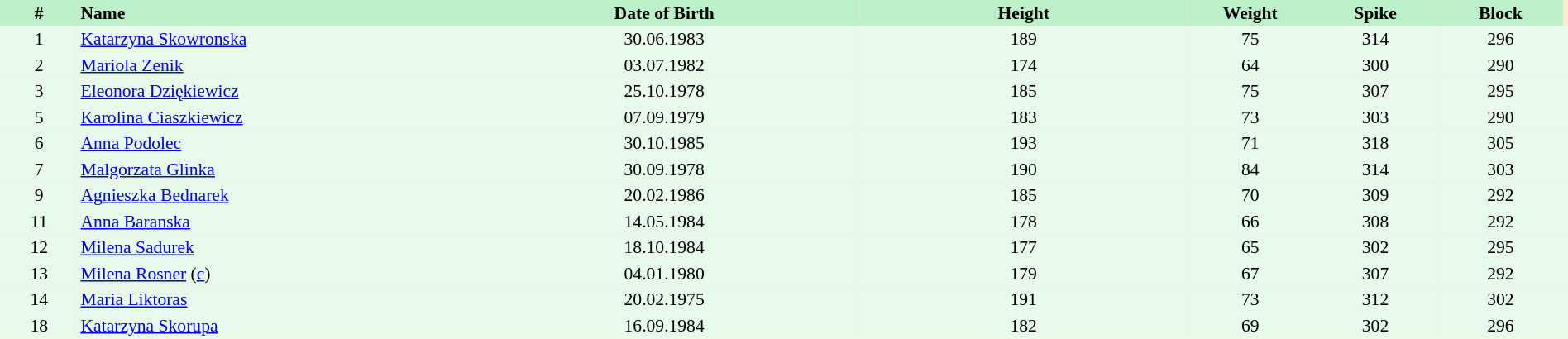<table border=0 cellpadding=2 cellspacing=0  |- bgcolor=#FFECCE style="text-align:center; font-size:90%;" width=100%>
<tr bgcolor=#BBF0C9>
<th width=5%>#</th>
<th width=25% align=left>Name</th>
<th width=25%>Date of Birth</th>
<th width=21%>Height</th>
<th width=8%>Weight</th>
<th width=8%>Spike</th>
<th width=8%>Block</th>
</tr>
<tr bgcolor=#E7FAEC>
<td>1</td>
<td align=left><a href='#'>Katarzyna Skowronska</a></td>
<td>30.06.1983</td>
<td>189</td>
<td>75</td>
<td>314</td>
<td>296</td>
<td></td>
</tr>
<tr bgcolor=#E7FAEC>
<td>2</td>
<td align=left><a href='#'>Mariola Zenik</a></td>
<td>03.07.1982</td>
<td>174</td>
<td>64</td>
<td>300</td>
<td>290</td>
<td></td>
</tr>
<tr bgcolor=#E7FAEC>
<td>3</td>
<td align=left><a href='#'>Eleonora Dziękiewicz</a></td>
<td>25.10.1978</td>
<td>185</td>
<td>75</td>
<td>307</td>
<td>295</td>
<td></td>
</tr>
<tr bgcolor=#E7FAEC>
<td>5</td>
<td align=left><a href='#'>Karolina Ciaszkiewicz</a></td>
<td>07.09.1979</td>
<td>183</td>
<td>73</td>
<td>303</td>
<td>290</td>
<td></td>
</tr>
<tr bgcolor=#E7FAEC>
<td>6</td>
<td align=left><a href='#'>Anna Podolec</a></td>
<td>30.10.1985</td>
<td>193</td>
<td>71</td>
<td>318</td>
<td>305</td>
<td></td>
</tr>
<tr bgcolor=#E7FAEC>
<td>7</td>
<td align=left><a href='#'>Malgorzata Glinka</a></td>
<td>30.09.1978</td>
<td>190</td>
<td>84</td>
<td>314</td>
<td>303</td>
<td></td>
</tr>
<tr bgcolor=#E7FAEC>
<td>9</td>
<td align=left><a href='#'>Agnieszka Bednarek</a></td>
<td>20.02.1986</td>
<td>185</td>
<td>70</td>
<td>309</td>
<td>292</td>
<td></td>
</tr>
<tr bgcolor=#E7FAEC>
<td>11</td>
<td align=left><a href='#'>Anna Baranska</a></td>
<td>14.05.1984</td>
<td>178</td>
<td>66</td>
<td>308</td>
<td>292</td>
<td></td>
</tr>
<tr bgcolor=#E7FAEC>
<td>12</td>
<td align=left><a href='#'>Milena Sadurek</a></td>
<td>18.10.1984</td>
<td>177</td>
<td>65</td>
<td>302</td>
<td>295</td>
<td></td>
</tr>
<tr bgcolor=#E7FAEC>
<td>13</td>
<td align=left><a href='#'>Milena Rosner</a> (<a href='#'>c</a>)</td>
<td>04.01.1980</td>
<td>179</td>
<td>67</td>
<td>307</td>
<td>292</td>
<td></td>
</tr>
<tr bgcolor=#E7FAEC>
<td>14</td>
<td align=left><a href='#'>Maria Liktoras</a></td>
<td>20.02.1975</td>
<td>191</td>
<td>73</td>
<td>312</td>
<td>302</td>
<td></td>
</tr>
<tr bgcolor=#E7FAEC>
<td>18</td>
<td align=left><a href='#'>Katarzyna Skorupa</a></td>
<td>16.09.1984</td>
<td>182</td>
<td>69</td>
<td>302</td>
<td>296</td>
<td></td>
</tr>
</table>
